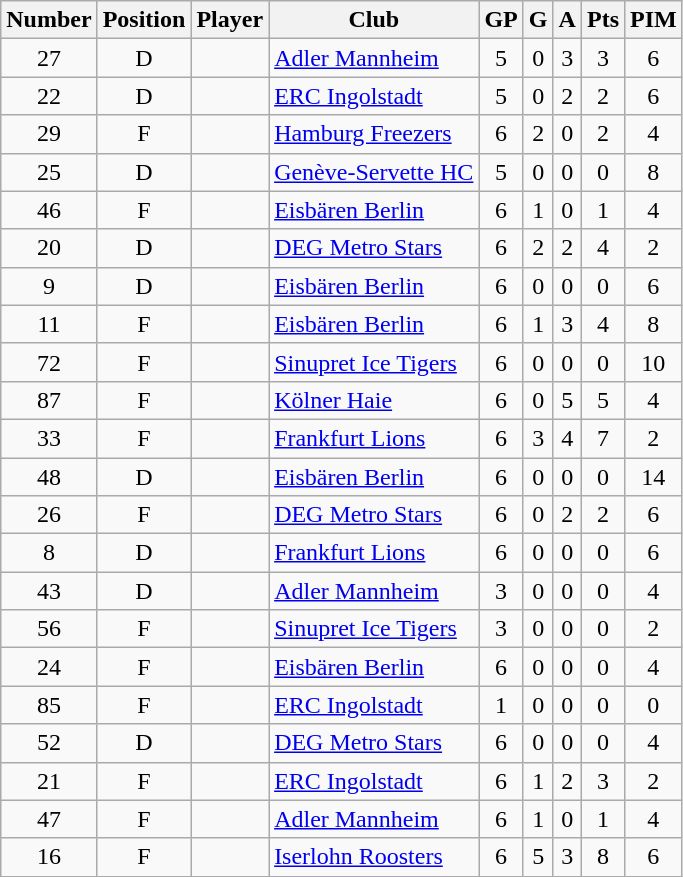<table class="wikitable sortable" style="text-align:center; padding:4px; border-spacing=0;">
<tr>
<th>Number</th>
<th>Position</th>
<th>Player</th>
<th>Club</th>
<th>GP</th>
<th>G</th>
<th>A</th>
<th>Pts</th>
<th>PIM</th>
</tr>
<tr>
<td>27</td>
<td>D</td>
<td align=left></td>
<td align=left><a href='#'>Adler Mannheim</a></td>
<td>5</td>
<td>0</td>
<td>3</td>
<td>3</td>
<td>6</td>
</tr>
<tr>
<td>22</td>
<td>D</td>
<td align=left></td>
<td align=left><a href='#'>ERC Ingolstadt</a></td>
<td>5</td>
<td>0</td>
<td>2</td>
<td>2</td>
<td>6</td>
</tr>
<tr>
<td>29</td>
<td>F</td>
<td align=left></td>
<td align=left><a href='#'>Hamburg Freezers</a></td>
<td>6</td>
<td>2</td>
<td>0</td>
<td>2</td>
<td>4</td>
</tr>
<tr>
<td>25</td>
<td>D</td>
<td align=left></td>
<td align=left><a href='#'>Genève-Servette HC</a></td>
<td>5</td>
<td>0</td>
<td>0</td>
<td>0</td>
<td>8</td>
</tr>
<tr>
<td>46</td>
<td>F</td>
<td align=left></td>
<td align=left><a href='#'>Eisbären Berlin</a></td>
<td>6</td>
<td>1</td>
<td>0</td>
<td>1</td>
<td>4</td>
</tr>
<tr>
<td>20</td>
<td>D</td>
<td align=left></td>
<td align=left><a href='#'>DEG Metro Stars</a></td>
<td>6</td>
<td>2</td>
<td>2</td>
<td>4</td>
<td>2</td>
</tr>
<tr>
<td>9</td>
<td>D</td>
<td align=left></td>
<td align=left><a href='#'>Eisbären Berlin</a></td>
<td>6</td>
<td>0</td>
<td>0</td>
<td>0</td>
<td>6</td>
</tr>
<tr>
<td>11</td>
<td>F</td>
<td align=left></td>
<td align=left><a href='#'>Eisbären Berlin</a></td>
<td>6</td>
<td>1</td>
<td>3</td>
<td>4</td>
<td>8</td>
</tr>
<tr>
<td>72</td>
<td>F</td>
<td align=left></td>
<td align=left><a href='#'>Sinupret Ice Tigers</a></td>
<td>6</td>
<td>0</td>
<td>0</td>
<td>0</td>
<td>10</td>
</tr>
<tr>
<td>87</td>
<td>F</td>
<td align=left></td>
<td align=left><a href='#'>Kölner Haie</a></td>
<td>6</td>
<td>0</td>
<td>5</td>
<td>5</td>
<td>4</td>
</tr>
<tr>
<td>33</td>
<td>F</td>
<td align=left></td>
<td align=left><a href='#'>Frankfurt Lions</a></td>
<td>6</td>
<td>3</td>
<td>4</td>
<td>7</td>
<td>2</td>
</tr>
<tr>
<td>48</td>
<td>D</td>
<td align=left></td>
<td align=left><a href='#'>Eisbären Berlin</a></td>
<td>6</td>
<td>0</td>
<td>0</td>
<td>0</td>
<td>14</td>
</tr>
<tr>
<td>26</td>
<td>F</td>
<td align=left></td>
<td align=left><a href='#'>DEG Metro Stars</a></td>
<td>6</td>
<td>0</td>
<td>2</td>
<td>2</td>
<td>6</td>
</tr>
<tr>
<td>8</td>
<td>D</td>
<td align=left></td>
<td align=left><a href='#'>Frankfurt Lions</a></td>
<td>6</td>
<td>0</td>
<td>0</td>
<td>0</td>
<td>6</td>
</tr>
<tr>
<td>43</td>
<td>D</td>
<td align=left></td>
<td align=left><a href='#'>Adler Mannheim</a></td>
<td>3</td>
<td>0</td>
<td>0</td>
<td>0</td>
<td>4</td>
</tr>
<tr>
<td>56</td>
<td>F</td>
<td align=left></td>
<td align=left><a href='#'>Sinupret Ice Tigers</a></td>
<td>3</td>
<td>0</td>
<td>0</td>
<td>0</td>
<td>2</td>
</tr>
<tr>
<td>24</td>
<td>F</td>
<td align=left></td>
<td align=left><a href='#'>Eisbären Berlin</a></td>
<td>6</td>
<td>0</td>
<td>0</td>
<td>0</td>
<td>4</td>
</tr>
<tr>
<td>85</td>
<td>F</td>
<td align=left></td>
<td align=left><a href='#'>ERC Ingolstadt</a></td>
<td>1</td>
<td>0</td>
<td>0</td>
<td>0</td>
<td>0</td>
</tr>
<tr>
<td>52</td>
<td>D</td>
<td align=left></td>
<td align=left><a href='#'>DEG Metro Stars</a></td>
<td>6</td>
<td>0</td>
<td>0</td>
<td>0</td>
<td>4</td>
</tr>
<tr>
<td>21</td>
<td>F</td>
<td align=left></td>
<td align=left><a href='#'>ERC Ingolstadt</a></td>
<td>6</td>
<td>1</td>
<td>2</td>
<td>3</td>
<td>2</td>
</tr>
<tr>
<td>47</td>
<td>F</td>
<td align=left></td>
<td align=left><a href='#'>Adler Mannheim</a></td>
<td>6</td>
<td>1</td>
<td>0</td>
<td>1</td>
<td>4</td>
</tr>
<tr>
<td>16</td>
<td>F</td>
<td align=left></td>
<td align=left><a href='#'>Iserlohn Roosters</a></td>
<td>6</td>
<td>5</td>
<td>3</td>
<td>8</td>
<td>6</td>
</tr>
</table>
